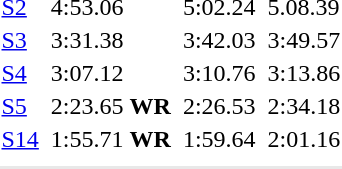<table>
<tr>
<td><a href='#'>S2</a></td>
<td></td>
<td>4:53.06</td>
<td></td>
<td>5:02.24</td>
<td></td>
<td>5.08.39</td>
</tr>
<tr>
<td><a href='#'>S3</a></td>
<td></td>
<td>3:31.38</td>
<td></td>
<td>3:42.03</td>
<td></td>
<td>3:49.57</td>
</tr>
<tr>
<td><a href='#'>S4</a></td>
<td></td>
<td>3:07.12</td>
<td></td>
<td>3:10.76</td>
<td></td>
<td>3:13.86</td>
</tr>
<tr>
<td><a href='#'>S5</a></td>
<td></td>
<td>2:23.65 <strong>WR</strong></td>
<td></td>
<td>2:26.53</td>
<td></td>
<td>2:34.18</td>
</tr>
<tr>
<td><a href='#'>S14</a></td>
<td></td>
<td>1:55.71 <strong>WR</strong></td>
<td></td>
<td>1:59.64</td>
<td></td>
<td>2:01.16</td>
</tr>
<tr>
<td colspan=7></td>
</tr>
<tr>
</tr>
<tr bgcolor= e8e8e8>
<td colspan=7></td>
</tr>
</table>
